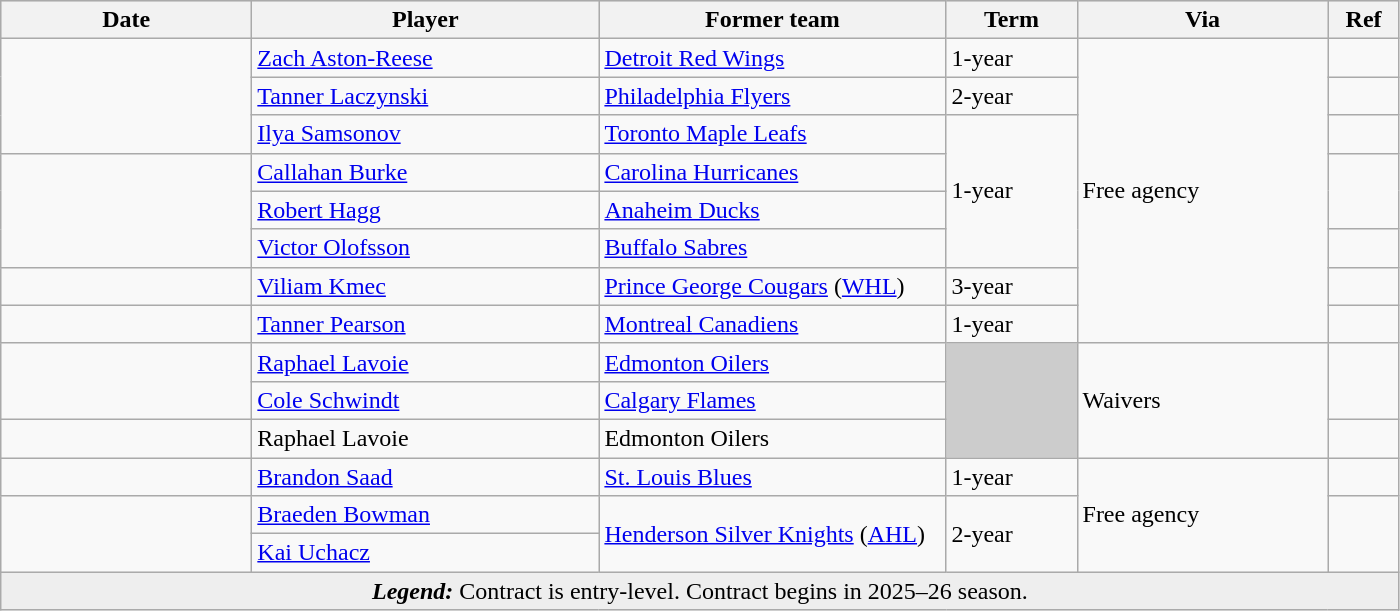<table class="wikitable">
<tr style="background:#ddd; text-align:center;">
<th style="width: 10em;">Date</th>
<th style="width: 14em;">Player</th>
<th style="width: 14em;">Former team</th>
<th style="width: 5em;">Term</th>
<th style="width: 10em;">Via</th>
<th style="width: 2.5em;">Ref</th>
</tr>
<tr>
<td rowspan="3"></td>
<td><a href='#'>Zach Aston-Reese</a></td>
<td><a href='#'>Detroit Red Wings</a></td>
<td>1-year</td>
<td rowspan="8">Free agency</td>
<td></td>
</tr>
<tr>
<td><a href='#'>Tanner Laczynski</a></td>
<td><a href='#'>Philadelphia Flyers</a></td>
<td>2-year</td>
<td></td>
</tr>
<tr>
<td><a href='#'>Ilya Samsonov</a></td>
<td><a href='#'>Toronto Maple Leafs</a></td>
<td rowspan="4">1-year</td>
<td></td>
</tr>
<tr>
<td rowspan="3"></td>
<td><a href='#'>Callahan Burke</a></td>
<td><a href='#'>Carolina Hurricanes</a></td>
<td rowspan="2"></td>
</tr>
<tr>
<td><a href='#'>Robert Hagg</a></td>
<td><a href='#'>Anaheim Ducks</a></td>
</tr>
<tr>
<td><a href='#'>Victor Olofsson</a></td>
<td><a href='#'>Buffalo Sabres</a></td>
<td></td>
</tr>
<tr>
<td></td>
<td><a href='#'>Viliam Kmec</a></td>
<td><a href='#'>Prince George Cougars</a> (<a href='#'>WHL</a>)</td>
<td>3-year</td>
<td></td>
</tr>
<tr>
<td></td>
<td><a href='#'>Tanner Pearson</a></td>
<td><a href='#'>Montreal Canadiens</a></td>
<td>1-year</td>
<td></td>
</tr>
<tr>
<td rowspan="2"></td>
<td><a href='#'>Raphael Lavoie</a></td>
<td><a href='#'>Edmonton Oilers</a></td>
<td rowspan="3" style="background:#ccc;"></td>
<td rowspan="3">Waivers</td>
<td rowspan="2"></td>
</tr>
<tr>
<td><a href='#'>Cole Schwindt</a></td>
<td><a href='#'>Calgary Flames</a></td>
</tr>
<tr>
<td></td>
<td>Raphael Lavoie</td>
<td>Edmonton Oilers</td>
<td></td>
</tr>
<tr>
<td></td>
<td><a href='#'>Brandon Saad</a></td>
<td><a href='#'>St. Louis Blues</a></td>
<td>1-year</td>
<td rowspan="3">Free agency</td>
<td></td>
</tr>
<tr>
<td rowspan="2"></td>
<td><a href='#'>Braeden Bowman</a></td>
<td rowspan="2"><a href='#'>Henderson Silver Knights</a> (<a href='#'>AHL</a>)</td>
<td rowspan="2">2-year</td>
<td rowspan="2"></td>
</tr>
<tr>
<td><a href='#'>Kai Uchacz</a></td>
</tr>
<tr>
<td colspan="6" style="text-align:center" bgcolor="eeeeee"><strong><em>Legend:</em></strong>  Contract is entry-level.  Contract begins in 2025–26 season.</td>
</tr>
</table>
